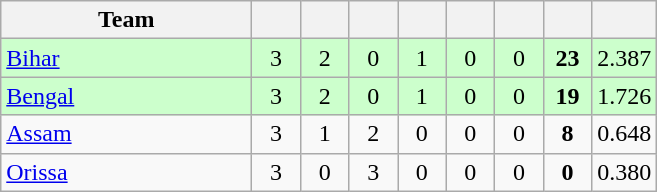<table class="wikitable" style="text-align:center">
<tr>
<th style="width:160px">Team</th>
<th style="width:25px"></th>
<th style="width:25px"></th>
<th style="width:25px"></th>
<th style="width:25px"></th>
<th style="width:25px"></th>
<th style="width:25px"></th>
<th style="width:25px"></th>
<th style="width:25px;"></th>
</tr>
<tr style="background:#cfc;">
<td style="text-align:left"><a href='#'>Bihar</a></td>
<td>3</td>
<td>2</td>
<td>0</td>
<td>1</td>
<td>0</td>
<td>0</td>
<td><strong>23</strong></td>
<td>2.387</td>
</tr>
<tr style="background:#cfc;">
<td style="text-align:left"><a href='#'>Bengal</a></td>
<td>3</td>
<td>2</td>
<td>0</td>
<td>1</td>
<td>0</td>
<td>0</td>
<td><strong>19</strong></td>
<td>1.726</td>
</tr>
<tr>
<td style="text-align:left"><a href='#'>Assam</a></td>
<td>3</td>
<td>1</td>
<td>2</td>
<td>0</td>
<td>0</td>
<td>0</td>
<td><strong>8</strong></td>
<td>0.648</td>
</tr>
<tr>
<td style="text-align:left"><a href='#'>Orissa</a></td>
<td>3</td>
<td>0</td>
<td>3</td>
<td>0</td>
<td>0</td>
<td>0</td>
<td><strong>0</strong></td>
<td>0.380</td>
</tr>
</table>
